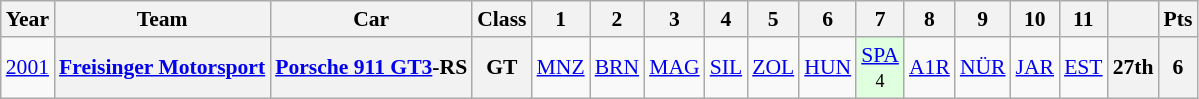<table class="wikitable" style="text-align:center; font-size:90%">
<tr>
<th>Year</th>
<th>Team</th>
<th>Car</th>
<th>Class</th>
<th>1</th>
<th>2</th>
<th>3</th>
<th>4</th>
<th>5</th>
<th>6</th>
<th>7</th>
<th>8</th>
<th>9</th>
<th>10</th>
<th>11</th>
<th></th>
<th>Pts</th>
</tr>
<tr>
<td><a href='#'>2001</a></td>
<th><a href='#'>Freisinger Motorsport</a></th>
<th><a href='#'>Porsche 911 GT3</a>-RS</th>
<th>GT</th>
<td><a href='#'>MNZ</a></td>
<td><a href='#'>BRN</a></td>
<td><a href='#'>MAG</a></td>
<td><a href='#'>SIL</a></td>
<td><a href='#'>ZOL</a></td>
<td><a href='#'>HUN</a></td>
<td style="background:#DFFFDF;"><a href='#'>SPA</a><br><small>4</small></td>
<td><a href='#'>A1R</a></td>
<td><a href='#'>NÜR</a></td>
<td><a href='#'>JAR</a></td>
<td><a href='#'>EST</a></td>
<th>27th</th>
<th>6</th>
</tr>
</table>
